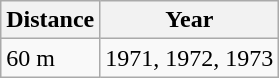<table class="wikitable">
<tr>
<th>Distance</th>
<th>Year</th>
</tr>
<tr>
<td>60 m</td>
<td>1971, 1972, 1973</td>
</tr>
</table>
